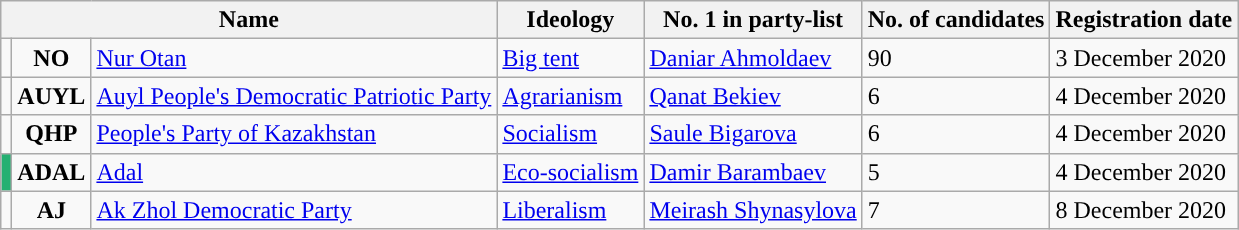<table class="wikitable">
<tr>
<th colspan="3">Name</th>
<th>Ideology</th>
<th>No. 1 in party-list</th>
<th>No. of candidates</th>
<th>Registration date</th>
</tr>
<tr>
<td></td>
<td align="center"><strong>NO</strong></td>
<td><a href='#'>Nur Otan</a></td>
<td><a href='#'>Big tent</a></td>
<td><a href='#'>Daniar Ahmoldaev</a></td>
<td>90</td>
<td>3 December 2020</td>
</tr>
<tr>
<td></td>
<td align="center"><strong>AUYL</strong></td>
<td><a href='#'>Auyl People's Democratic Patriotic Party</a></td>
<td><a href='#'>Agrarianism</a></td>
<td><a href='#'>Qanat Bekiev</a></td>
<td>6</td>
<td>4 December 2020</td>
</tr>
<tr>
<td></td>
<td align="center"><strong>QHP</strong></td>
<td><a href='#'>People's Party of Kazakhstan</a></td>
<td><a href='#'>Socialism</a></td>
<td><a href='#'>Saule Bigarova</a></td>
<td>6</td>
<td>4 December 2020</td>
</tr>
<tr>
<td bgcolor="#25B072"></td>
<td align="center"><strong>ADAL</strong></td>
<td><a href='#'>Adal</a></td>
<td><a href='#'>Eco-socialism</a></td>
<td><a href='#'>Damir Barambaev</a></td>
<td>5</td>
<td>4 December 2020</td>
</tr>
<tr>
<td></td>
<td align="center"><strong>AJ</strong></td>
<td><a href='#'>Ak Zhol Democratic Party</a></td>
<td><a href='#'>Liberalism</a></td>
<td><a href='#'>Meirash Shynasylova</a></td>
<td>7</td>
<td>8 December 2020</td>
</tr>
</table>
